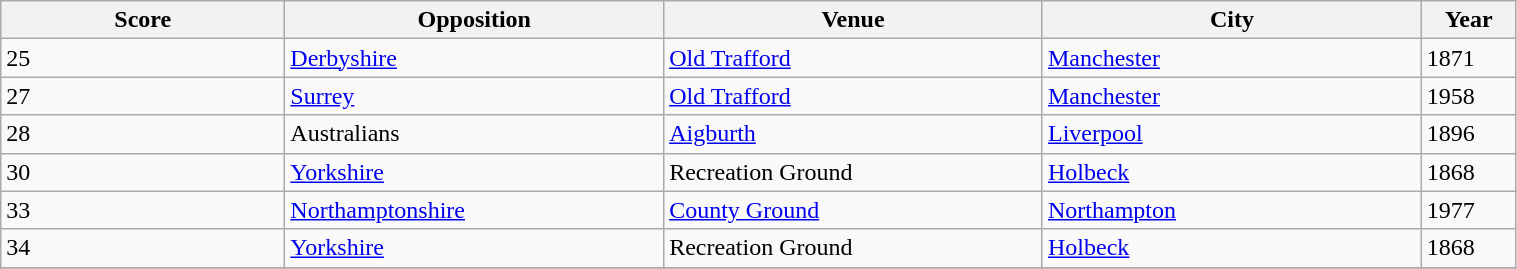<table class="wikitable" width=80%|>
<tr>
<th width=15%>Score</th>
<th width=20%>Opposition</th>
<th width=20%>Venue</th>
<th width=20%>City</th>
<th width=5%>Year</th>
</tr>
<tr>
<td>25</td>
<td><a href='#'>Derbyshire</a></td>
<td><a href='#'>Old Trafford</a></td>
<td><a href='#'>Manchester</a></td>
<td>1871</td>
</tr>
<tr>
<td>27</td>
<td><a href='#'>Surrey</a></td>
<td><a href='#'>Old Trafford</a></td>
<td><a href='#'>Manchester</a></td>
<td>1958</td>
</tr>
<tr>
<td>28</td>
<td>Australians</td>
<td><a href='#'>Aigburth</a></td>
<td><a href='#'>Liverpool</a></td>
<td>1896</td>
</tr>
<tr>
<td>30</td>
<td><a href='#'>Yorkshire</a></td>
<td>Recreation Ground</td>
<td><a href='#'>Holbeck</a></td>
<td>1868</td>
</tr>
<tr>
<td>33</td>
<td><a href='#'>Northamptonshire</a></td>
<td><a href='#'>County Ground</a></td>
<td><a href='#'>Northampton</a></td>
<td>1977</td>
</tr>
<tr>
<td>34</td>
<td><a href='#'>Yorkshire</a></td>
<td>Recreation Ground</td>
<td><a href='#'>Holbeck</a></td>
<td>1868</td>
</tr>
<tr>
</tr>
</table>
